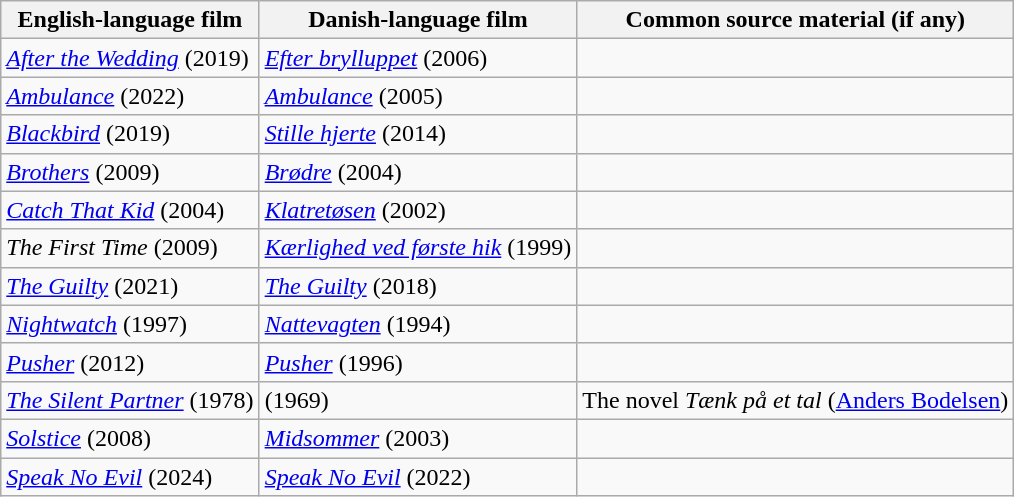<table class="wikitable">
<tr>
<th>English-language film</th>
<th>Danish-language film</th>
<th>Common source material (if any)</th>
</tr>
<tr>
<td><em><a href='#'>After the Wedding</a></em> (2019)</td>
<td><em><a href='#'>Efter brylluppet</a></em> (2006)</td>
<td></td>
</tr>
<tr>
<td><em><a href='#'>Ambulance</a></em> (2022)</td>
<td><em><a href='#'>Ambulance</a></em> (2005)</td>
<td></td>
</tr>
<tr>
<td><em><a href='#'>Blackbird</a></em> (2019)</td>
<td><em><a href='#'>Stille hjerte</a></em> (2014)</td>
<td></td>
</tr>
<tr>
<td><em><a href='#'>Brothers</a></em> (2009)</td>
<td><em><a href='#'>Brødre</a></em> (2004)</td>
<td></td>
</tr>
<tr>
<td><em><a href='#'>Catch That Kid</a></em> (2004)</td>
<td><em><a href='#'>Klatretøsen</a></em> (2002)</td>
<td></td>
</tr>
<tr>
<td><em>The First Time</em> (2009)</td>
<td><em><a href='#'>Kærlighed ved første hik</a></em> (1999)</td>
<td></td>
</tr>
<tr>
<td><em><a href='#'>The Guilty</a></em> (2021)</td>
<td><em><a href='#'>The Guilty</a></em> (2018)</td>
<td></td>
</tr>
<tr>
<td><em><a href='#'>Nightwatch</a></em> (1997)</td>
<td><em><a href='#'>Nattevagten</a></em> (1994)</td>
<td></td>
</tr>
<tr>
<td><em><a href='#'>Pusher</a></em> (2012)</td>
<td><em><a href='#'>Pusher</a></em> (1996)</td>
<td></td>
</tr>
<tr>
<td><em><a href='#'>The Silent Partner</a></em> (1978)</td>
<td><em></em> (1969)</td>
<td>The novel <em>Tænk på et tal</em> (<a href='#'>Anders Bodelsen</a>)</td>
</tr>
<tr>
<td><em><a href='#'>Solstice</a></em> (2008)</td>
<td><em><a href='#'>Midsommer</a></em> (2003)</td>
<td></td>
</tr>
<tr>
<td><em><a href='#'>Speak No Evil</a></em> (2024)</td>
<td><em><a href='#'>Speak No Evil</a></em> (2022)</td>
<td></td>
</tr>
</table>
